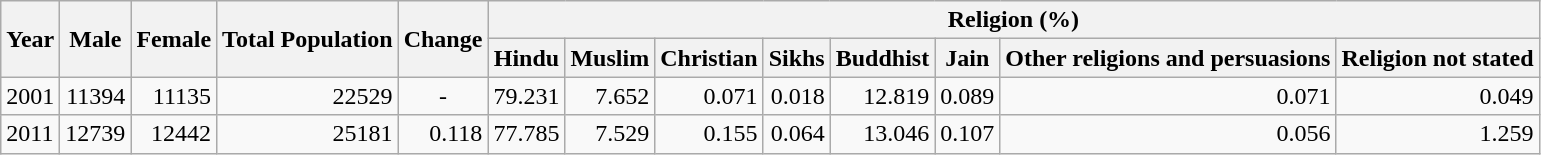<table class="wikitable">
<tr>
<th rowspan="2">Year</th>
<th rowspan="2">Male</th>
<th rowspan="2">Female</th>
<th rowspan="2">Total Population</th>
<th rowspan="2">Change</th>
<th colspan="8">Religion (%)</th>
</tr>
<tr>
<th>Hindu</th>
<th>Muslim</th>
<th>Christian</th>
<th>Sikhs</th>
<th>Buddhist</th>
<th>Jain</th>
<th>Other religions and persuasions</th>
<th>Religion not stated</th>
</tr>
<tr>
<td>2001</td>
<td style="text-align:right;">11394</td>
<td style="text-align:right;">11135</td>
<td style="text-align:right;">22529</td>
<td style="text-align:center;">-</td>
<td style="text-align:right;">79.231</td>
<td style="text-align:right;">7.652</td>
<td style="text-align:right;">0.071</td>
<td style="text-align:right;">0.018</td>
<td style="text-align:right;">12.819</td>
<td style="text-align:right;">0.089</td>
<td style="text-align:right;">0.071</td>
<td style="text-align:right;">0.049</td>
</tr>
<tr>
<td>2011</td>
<td style="text-align:right;">12739</td>
<td style="text-align:right;">12442</td>
<td style="text-align:right;">25181</td>
<td style="text-align:right;">0.118</td>
<td style="text-align:right;">77.785</td>
<td style="text-align:right;">7.529</td>
<td style="text-align:right;">0.155</td>
<td style="text-align:right;">0.064</td>
<td style="text-align:right;">13.046</td>
<td style="text-align:right;">0.107</td>
<td style="text-align:right;">0.056</td>
<td style="text-align:right;">1.259</td>
</tr>
</table>
